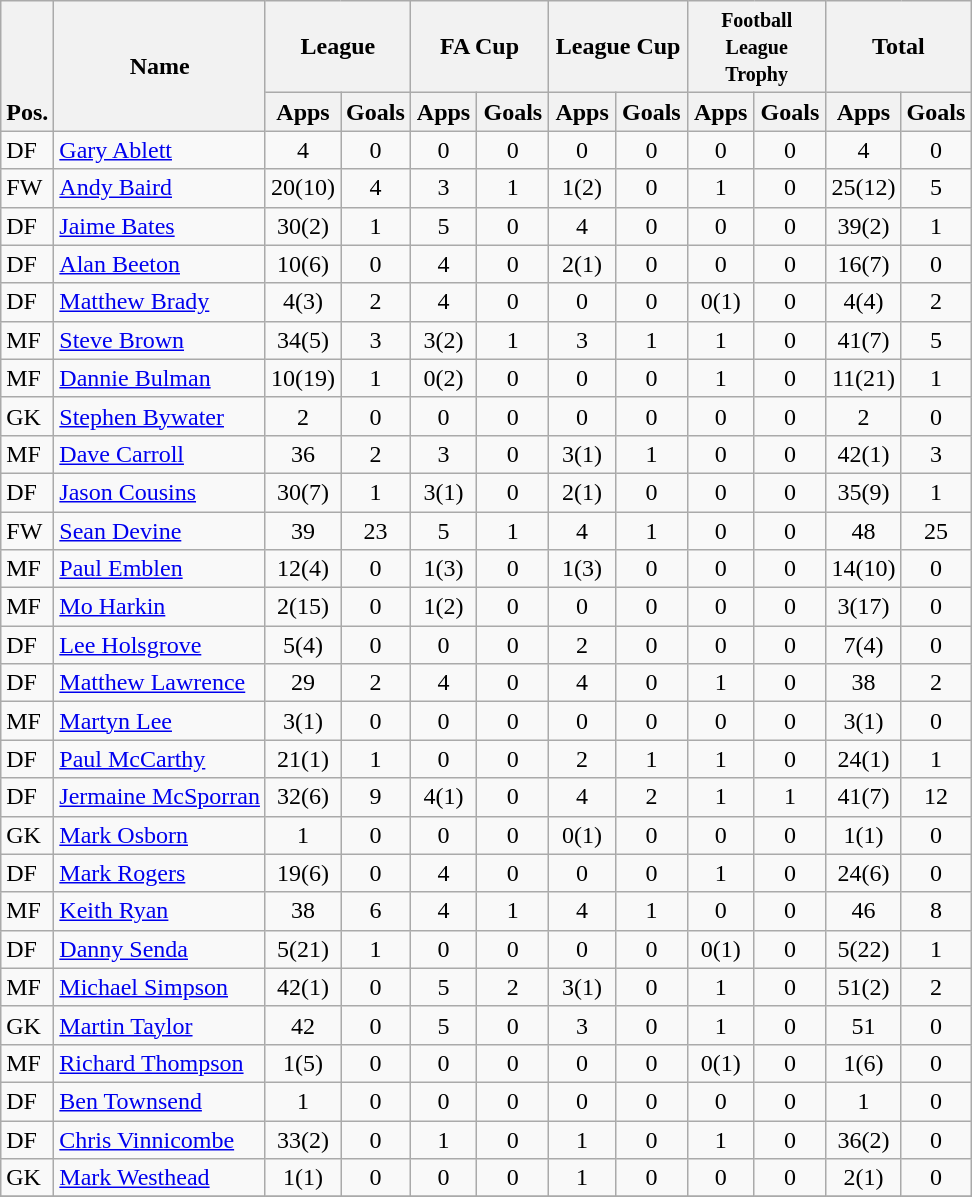<table class="wikitable" style="text-align:center">
<tr>
<th rowspan="2" valign="bottom">Pos.</th>
<th rowspan="2">Name</th>
<th colspan="2" width="85">League</th>
<th colspan="2" width="85">FA Cup</th>
<th colspan="2" width="85">League Cup</th>
<th colspan="2" width="85"><small> Football League Trophy </small></th>
<th colspan="2" width="85">Total</th>
</tr>
<tr>
<th>Apps</th>
<th>Goals</th>
<th>Apps</th>
<th>Goals</th>
<th>Apps</th>
<th>Goals</th>
<th>Apps</th>
<th>Goals</th>
<th>Apps</th>
<th>Goals</th>
</tr>
<tr>
<td align="left">DF</td>
<td align="left"> <a href='#'>Gary Ablett</a></td>
<td>4</td>
<td>0</td>
<td>0</td>
<td>0</td>
<td>0</td>
<td>0</td>
<td>0</td>
<td>0</td>
<td>4</td>
<td>0</td>
</tr>
<tr>
<td align="left">FW</td>
<td align="left"> <a href='#'>Andy Baird</a></td>
<td>20(10)</td>
<td>4</td>
<td>3</td>
<td>1</td>
<td>1(2)</td>
<td>0</td>
<td>1</td>
<td>0</td>
<td>25(12)</td>
<td>5</td>
</tr>
<tr>
<td align="left">DF</td>
<td align="left"> <a href='#'>Jaime Bates</a></td>
<td>30(2)</td>
<td>1</td>
<td>5</td>
<td>0</td>
<td>4</td>
<td>0</td>
<td>0</td>
<td>0</td>
<td>39(2)</td>
<td>1</td>
</tr>
<tr>
<td align="left">DF</td>
<td align="left"> <a href='#'>Alan Beeton</a></td>
<td>10(6)</td>
<td>0</td>
<td>4</td>
<td>0</td>
<td>2(1)</td>
<td>0</td>
<td>0</td>
<td>0</td>
<td>16(7)</td>
<td>0</td>
</tr>
<tr>
<td align="left">DF</td>
<td align="left"> <a href='#'>Matthew Brady</a></td>
<td>4(3)</td>
<td>2</td>
<td>4</td>
<td>0</td>
<td>0</td>
<td>0</td>
<td>0(1)</td>
<td>0</td>
<td>4(4)</td>
<td>2</td>
</tr>
<tr>
<td align="left">MF</td>
<td align="left"> <a href='#'>Steve Brown</a></td>
<td>34(5)</td>
<td>3</td>
<td>3(2)</td>
<td>1</td>
<td>3</td>
<td>1</td>
<td>1</td>
<td>0</td>
<td>41(7)</td>
<td>5</td>
</tr>
<tr>
<td align="left">MF</td>
<td align="left"> <a href='#'>Dannie Bulman</a></td>
<td>10(19)</td>
<td>1</td>
<td>0(2)</td>
<td>0</td>
<td>0</td>
<td>0</td>
<td>1</td>
<td>0</td>
<td>11(21)</td>
<td>1</td>
</tr>
<tr>
<td align="left">GK</td>
<td align="left"> <a href='#'>Stephen Bywater</a></td>
<td>2</td>
<td>0</td>
<td>0</td>
<td>0</td>
<td>0</td>
<td>0</td>
<td>0</td>
<td>0</td>
<td>2</td>
<td>0</td>
</tr>
<tr>
<td align="left">MF</td>
<td align="left"> <a href='#'>Dave Carroll</a></td>
<td>36</td>
<td>2</td>
<td>3</td>
<td>0</td>
<td>3(1)</td>
<td>1</td>
<td>0</td>
<td>0</td>
<td>42(1)</td>
<td>3</td>
</tr>
<tr>
<td align="left">DF</td>
<td align="left"> <a href='#'>Jason Cousins</a></td>
<td>30(7)</td>
<td>1</td>
<td>3(1)</td>
<td>0</td>
<td>2(1)</td>
<td>0</td>
<td>0</td>
<td>0</td>
<td>35(9)</td>
<td>1</td>
</tr>
<tr>
<td align="left">FW</td>
<td align="left"> <a href='#'>Sean Devine</a></td>
<td>39</td>
<td>23</td>
<td>5</td>
<td>1</td>
<td>4</td>
<td>1</td>
<td>0</td>
<td>0</td>
<td>48</td>
<td>25</td>
</tr>
<tr>
<td align="left">MF</td>
<td align="left"> <a href='#'>Paul Emblen</a></td>
<td>12(4)</td>
<td>0</td>
<td>1(3)</td>
<td>0</td>
<td>1(3)</td>
<td>0</td>
<td>0</td>
<td>0</td>
<td>14(10)</td>
<td>0</td>
</tr>
<tr>
<td align="left">MF</td>
<td align="left"> <a href='#'>Mo Harkin</a></td>
<td>2(15)</td>
<td>0</td>
<td>1(2)</td>
<td>0</td>
<td>0</td>
<td>0</td>
<td>0</td>
<td>0</td>
<td>3(17)</td>
<td>0</td>
</tr>
<tr>
<td align="left">DF</td>
<td align="left"> <a href='#'>Lee Holsgrove</a></td>
<td>5(4)</td>
<td>0</td>
<td>0</td>
<td>0</td>
<td>2</td>
<td>0</td>
<td>0</td>
<td>0</td>
<td>7(4)</td>
<td>0</td>
</tr>
<tr>
<td align="left">DF</td>
<td align="left"> <a href='#'>Matthew Lawrence</a></td>
<td>29</td>
<td>2</td>
<td>4</td>
<td>0</td>
<td>4</td>
<td>0</td>
<td>1</td>
<td>0</td>
<td>38</td>
<td>2</td>
</tr>
<tr>
<td align="left">MF</td>
<td align="left"> <a href='#'>Martyn Lee</a></td>
<td>3(1)</td>
<td>0</td>
<td>0</td>
<td>0</td>
<td>0</td>
<td>0</td>
<td>0</td>
<td>0</td>
<td>3(1)</td>
<td>0</td>
</tr>
<tr>
<td align="left">DF</td>
<td align="left"> <a href='#'>Paul McCarthy</a></td>
<td>21(1)</td>
<td>1</td>
<td>0</td>
<td>0</td>
<td>2</td>
<td>1</td>
<td>1</td>
<td>0</td>
<td>24(1)</td>
<td>1</td>
</tr>
<tr>
<td align="left">DF</td>
<td align="left"> <a href='#'>Jermaine McSporran</a></td>
<td>32(6)</td>
<td>9</td>
<td>4(1)</td>
<td>0</td>
<td>4</td>
<td>2</td>
<td>1</td>
<td>1</td>
<td>41(7)</td>
<td>12</td>
</tr>
<tr>
<td align="left">GK</td>
<td align="left"> <a href='#'>Mark Osborn</a></td>
<td>1</td>
<td>0</td>
<td>0</td>
<td>0</td>
<td>0(1)</td>
<td>0</td>
<td>0</td>
<td>0</td>
<td>1(1)</td>
<td>0</td>
</tr>
<tr>
<td align="left">DF</td>
<td align="left"> <a href='#'>Mark Rogers</a></td>
<td>19(6)</td>
<td>0</td>
<td>4</td>
<td>0</td>
<td>0</td>
<td>0</td>
<td>1</td>
<td>0</td>
<td>24(6)</td>
<td>0</td>
</tr>
<tr>
<td align="left">MF</td>
<td align="left"> <a href='#'>Keith Ryan</a></td>
<td>38</td>
<td>6</td>
<td>4</td>
<td>1</td>
<td>4</td>
<td>1</td>
<td>0</td>
<td>0</td>
<td>46</td>
<td>8</td>
</tr>
<tr>
<td align="left">DF</td>
<td align="left"> <a href='#'>Danny Senda</a></td>
<td>5(21)</td>
<td>1</td>
<td>0</td>
<td>0</td>
<td>0</td>
<td>0</td>
<td>0(1)</td>
<td>0</td>
<td>5(22)</td>
<td>1</td>
</tr>
<tr>
<td align="left">MF</td>
<td align="left"> <a href='#'>Michael Simpson</a></td>
<td>42(1)</td>
<td>0</td>
<td>5</td>
<td>2</td>
<td>3(1)</td>
<td>0</td>
<td>1</td>
<td>0</td>
<td>51(2)</td>
<td>2</td>
</tr>
<tr>
<td align="left">GK</td>
<td align="left"> <a href='#'>Martin Taylor</a></td>
<td>42</td>
<td>0</td>
<td>5</td>
<td>0</td>
<td>3</td>
<td>0</td>
<td>1</td>
<td>0</td>
<td>51</td>
<td>0</td>
</tr>
<tr>
<td align="left">MF</td>
<td align="left"> <a href='#'>Richard Thompson</a></td>
<td>1(5)</td>
<td>0</td>
<td>0</td>
<td>0</td>
<td>0</td>
<td>0</td>
<td>0(1)</td>
<td>0</td>
<td>1(6)</td>
<td>0</td>
</tr>
<tr>
<td align="left">DF</td>
<td align="left"> <a href='#'>Ben Townsend</a></td>
<td>1</td>
<td>0</td>
<td>0</td>
<td>0</td>
<td>0</td>
<td>0</td>
<td>0</td>
<td>0</td>
<td>1</td>
<td>0</td>
</tr>
<tr>
<td align="left">DF</td>
<td align="left"> <a href='#'>Chris Vinnicombe</a></td>
<td>33(2)</td>
<td>0</td>
<td>1</td>
<td>0</td>
<td>1</td>
<td>0</td>
<td>1</td>
<td>0</td>
<td>36(2)</td>
<td>0</td>
</tr>
<tr>
<td align="left">GK</td>
<td align="left"> <a href='#'>Mark Westhead</a></td>
<td>1(1)</td>
<td>0</td>
<td>0</td>
<td>0</td>
<td>1</td>
<td>0</td>
<td>0</td>
<td>0</td>
<td>2(1)</td>
<td>0</td>
</tr>
<tr>
</tr>
</table>
